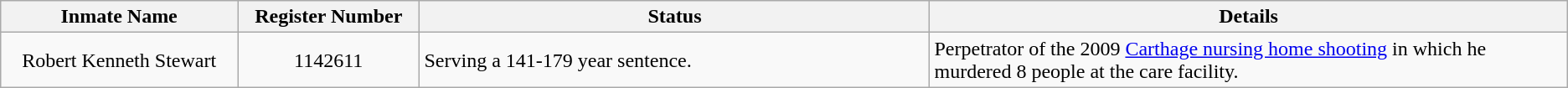<table class="wikitable sortable">
<tr>
<th width=13%>Inmate Name</th>
<th width=10%>Register Number</th>
<th width=28%>Status</th>
<th width=35%>Details</th>
</tr>
<tr>
<td style="text-align:center;">Robert Kenneth Stewart</td>
<td style="text-align:center;">1142611</td>
<td>Serving a 141-179 year sentence.</td>
<td>Perpetrator of the 2009 <a href='#'>Carthage nursing home shooting</a> in which he murdered 8 people at the care facility.</td>
</tr>
</table>
